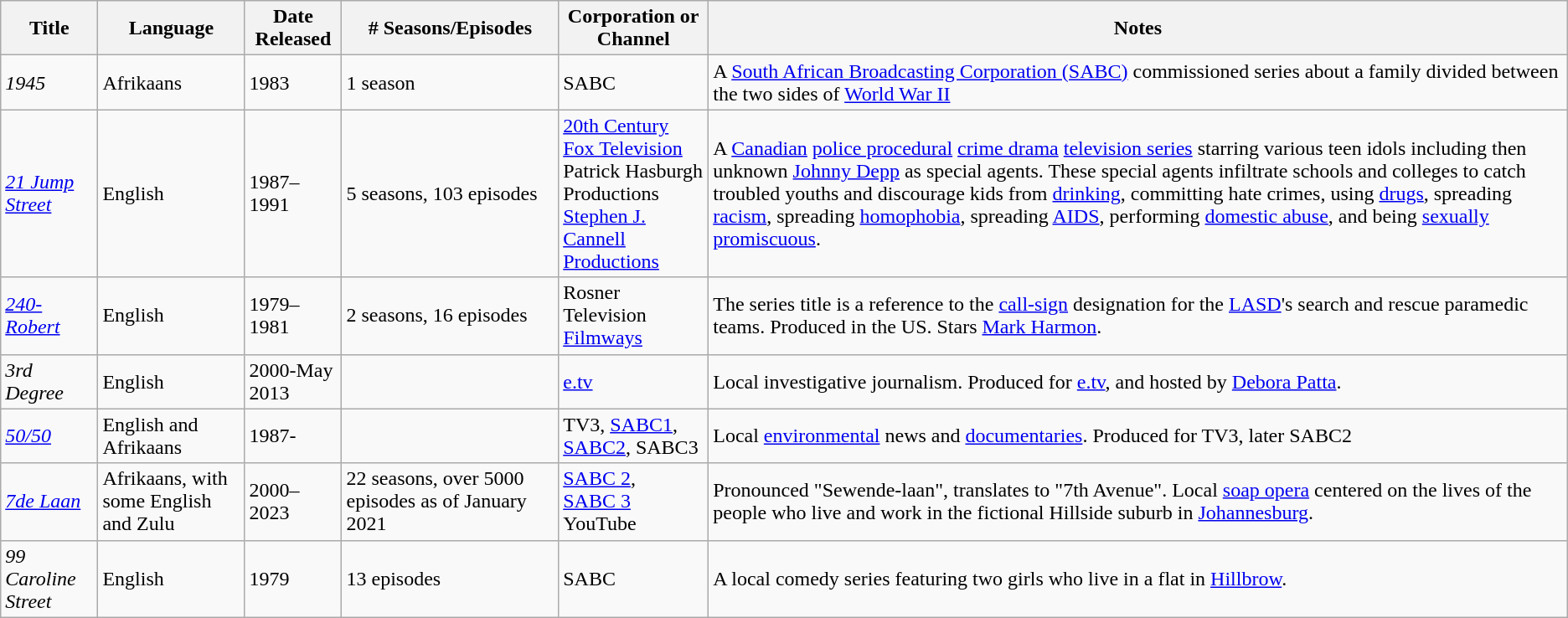<table class="wikitable sortable">
<tr>
<th>Title</th>
<th>Language</th>
<th>Date Released</th>
<th># Seasons/Episodes</th>
<th>Corporation or Channel</th>
<th>Notes</th>
</tr>
<tr>
<td><em>1945</em></td>
<td>Afrikaans</td>
<td>1983</td>
<td>1 season</td>
<td>SABC</td>
<td>A <a href='#'>South African Broadcasting Corporation (SABC)</a> commissioned series about a family divided between the two sides of <a href='#'>World War II</a></td>
</tr>
<tr>
<td><em><a href='#'>21 Jump Street</a></em></td>
<td>English</td>
<td>1987–1991</td>
<td>5 seasons, 103 episodes</td>
<td><a href='#'>20th Century Fox Television</a><br>Patrick Hasburgh Productions<br><a href='#'>Stephen J. Cannell Productions</a></td>
<td>A <a href='#'>Canadian</a> <a href='#'>police procedural</a> <a href='#'>crime drama</a> <a href='#'>television series</a> starring various teen idols including then unknown <a href='#'>Johnny Depp</a> as special agents. These special agents infiltrate schools and colleges to catch troubled youths and discourage kids from <a href='#'>drinking</a>, committing hate crimes, using <a href='#'>drugs</a>, spreading <a href='#'>racism</a>, spreading <a href='#'>homophobia</a>, spreading <a href='#'>AIDS</a>, performing <a href='#'>domestic abuse</a>, and being <a href='#'>sexually promiscuous</a>.</td>
</tr>
<tr>
<td><em><a href='#'>240-Robert</a></em></td>
<td>English</td>
<td>1979–1981</td>
<td>2 seasons, 16 episodes</td>
<td>Rosner Television<br><a href='#'>Filmways</a></td>
<td>The series title is a reference to the <a href='#'>call-sign</a> designation for the <a href='#'>LASD</a>'s search and rescue paramedic teams. Produced in the US. Stars <a href='#'>Mark Harmon</a>.</td>
</tr>
<tr>
<td><em>3rd Degree</em></td>
<td>English</td>
<td>2000-May 2013</td>
<td></td>
<td><a href='#'>e.tv</a></td>
<td>Local investigative journalism. Produced for <a href='#'>e.tv</a>, and hosted by <a href='#'>Debora Patta</a>.</td>
</tr>
<tr>
<td><em><a href='#'>50/50</a></em></td>
<td>English and Afrikaans</td>
<td>1987-</td>
<td></td>
<td>TV3, <a href='#'>SABC1</a>, <a href='#'>SABC2</a>, SABC3</td>
<td>Local <a href='#'>environmental</a> news and <a href='#'>documentaries</a>. Produced for TV3, later SABC2</td>
</tr>
<tr>
<td><em><a href='#'>7de Laan</a></em></td>
<td>Afrikaans, with some English and Zulu</td>
<td>2000–2023</td>
<td>22 seasons, over 5000 episodes as of January 2021</td>
<td><a href='#'>SABC 2</a>,<br><a href='#'>SABC 3</a><br>YouTube</td>
<td>Pronounced "Sewende-laan", translates to "7th Avenue". Local <a href='#'>soap opera</a> centered on the lives of the people who live and work in the fictional Hillside suburb in <a href='#'>Johannesburg</a>.</td>
</tr>
<tr>
<td><em>99 Caroline Street</em> </td>
<td>English</td>
<td>1979</td>
<td>13 episodes</td>
<td>SABC</td>
<td>A local comedy series featuring two girls who live in a flat in <a href='#'>Hillbrow</a>.</td>
</tr>
</table>
